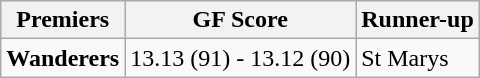<table class="wikitable" style="text-align:left;">
<tr style="background:#efefef;">
<th>Premiers</th>
<th>GF Score</th>
<th>Runner-up</th>
</tr>
<tr>
<td><strong>Wanderers</strong></td>
<td>13.13 (91) - 13.12 (90)</td>
<td>St Marys</td>
</tr>
</table>
